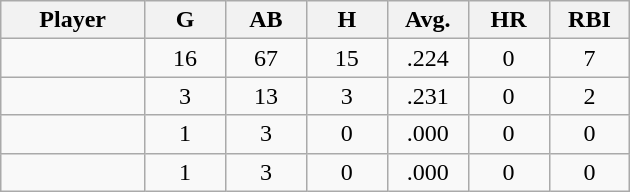<table class="wikitable sortable">
<tr>
<th bgcolor="#DDDDFF" width="16%">Player</th>
<th bgcolor="#DDDDFF" width="9%">G</th>
<th bgcolor="#DDDDFF" width="9%">AB</th>
<th bgcolor="#DDDDFF" width="9%">H</th>
<th bgcolor="#DDDDFF" width="9%">Avg.</th>
<th bgcolor="#DDDDFF" width="9%">HR</th>
<th bgcolor="#DDDDFF" width="9%">RBI</th>
</tr>
<tr align="center">
<td></td>
<td>16</td>
<td>67</td>
<td>15</td>
<td>.224</td>
<td>0</td>
<td>7</td>
</tr>
<tr align="center">
<td></td>
<td>3</td>
<td>13</td>
<td>3</td>
<td>.231</td>
<td>0</td>
<td>2</td>
</tr>
<tr align="center">
<td></td>
<td>1</td>
<td>3</td>
<td>0</td>
<td>.000</td>
<td>0</td>
<td>0</td>
</tr>
<tr align="center">
<td></td>
<td>1</td>
<td>3</td>
<td>0</td>
<td>.000</td>
<td>0</td>
<td>0</td>
</tr>
</table>
